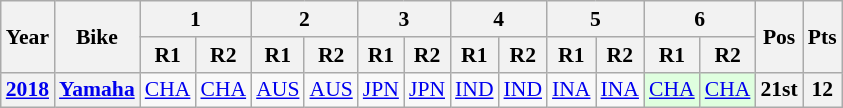<table class="wikitable" style="text-align:center; font-size:90%">
<tr>
<th valign="middle" rowspan=2>Year</th>
<th valign="middle" rowspan=2>Bike</th>
<th colspan=2>1</th>
<th colspan=2>2</th>
<th colspan=2>3</th>
<th colspan=2>4</th>
<th colspan=2>5</th>
<th colspan=2>6</th>
<th rowspan=2>Pos</th>
<th rowspan=2>Pts</th>
</tr>
<tr>
<th>R1</th>
<th>R2</th>
<th>R1</th>
<th>R2</th>
<th>R1</th>
<th>R2</th>
<th>R1</th>
<th>R2</th>
<th>R1</th>
<th>R2</th>
<th>R1</th>
<th>R2</th>
</tr>
<tr>
<th><a href='#'>2018</a></th>
<th><a href='#'>Yamaha</a></th>
<td style="background:#;"><a href='#'>CHA</a><br></td>
<td style="background:#;"><a href='#'>CHA</a><br></td>
<td style="background:#;"><a href='#'>AUS</a><br></td>
<td style="background:#;"><a href='#'>AUS</a><br></td>
<td style="background:#;"><a href='#'>JPN</a><br></td>
<td style="background:#;"><a href='#'>JPN</a><br></td>
<td style="background:#;"><a href='#'>IND</a><br></td>
<td style="background:#;"><a href='#'>IND</a><br></td>
<td style="background:#;"><a href='#'>INA</a><br></td>
<td style="background:#;"><a href='#'>INA</a><br></td>
<td style="background:#dfffdf;"><a href='#'>CHA</a><br></td>
<td style="background:#dfffdf;"><a href='#'>CHA</a><br></td>
<th style="background:#;">21st</th>
<th style="background:#;">12</th>
</tr>
</table>
